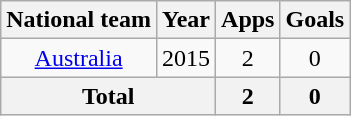<table class=wikitable style=text-align:center>
<tr>
<th>National team</th>
<th>Year</th>
<th>Apps</th>
<th>Goals</th>
</tr>
<tr>
<td><a href='#'>Australia</a></td>
<td>2015</td>
<td>2</td>
<td>0</td>
</tr>
<tr>
<th colspan=2>Total</th>
<th>2</th>
<th>0</th>
</tr>
</table>
